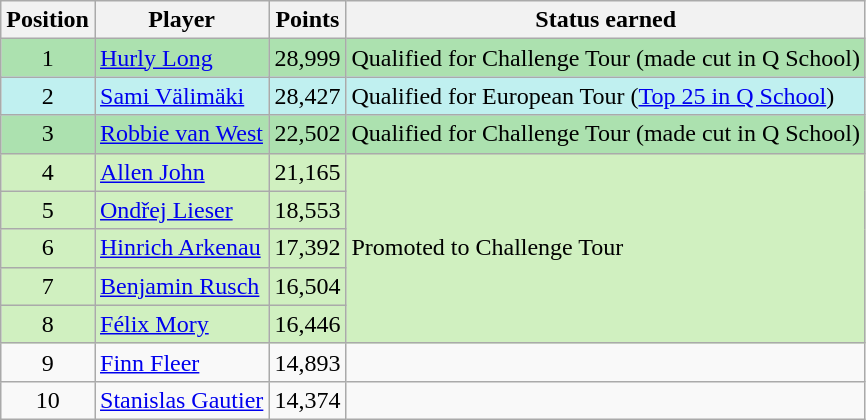<table class=wikitable>
<tr>
<th>Position</th>
<th>Player</th>
<th>Points</th>
<th>Status earned</th>
</tr>
<tr style="background:#ACE1AF;">
<td align=center>1</td>
<td> <a href='#'>Hurly Long</a></td>
<td>28,999</td>
<td>Qualified for Challenge Tour (made cut in Q School)</td>
</tr>
<tr style="background:#C0F0F0;">
<td align=center>2</td>
<td> <a href='#'>Sami Välimäki</a></td>
<td>28,427</td>
<td>Qualified for European Tour (<a href='#'>Top 25 in Q School</a>)</td>
</tr>
<tr style="background:#ACE1AF;">
<td align=center>3</td>
<td> <a href='#'>Robbie van West</a></td>
<td>22,502</td>
<td>Qualified for Challenge Tour (made cut in Q School)</td>
</tr>
<tr style="background:#D0F0C0;">
<td align=center>4</td>
<td> <a href='#'>Allen John</a></td>
<td>21,165</td>
<td rowspan=5>Promoted to Challenge Tour</td>
</tr>
<tr style="background:#D0F0C0;">
<td align=center>5</td>
<td> <a href='#'>Ondřej Lieser</a></td>
<td>18,553</td>
</tr>
<tr style="background:#D0F0C0;">
<td align=center>6</td>
<td> <a href='#'>Hinrich Arkenau</a></td>
<td>17,392</td>
</tr>
<tr style="background:#D0F0C0;">
<td align=center>7</td>
<td> <a href='#'>Benjamin Rusch</a></td>
<td>16,504</td>
</tr>
<tr style="background:#D0F0C0;">
<td align=center>8</td>
<td> <a href='#'>Félix Mory</a></td>
<td>16,446</td>
</tr>
<tr>
<td align=center>9</td>
<td> <a href='#'>Finn Fleer</a></td>
<td>14,893</td>
<td></td>
</tr>
<tr>
<td align=center>10</td>
<td> <a href='#'>Stanislas Gautier</a></td>
<td>14,374</td>
<td></td>
</tr>
</table>
